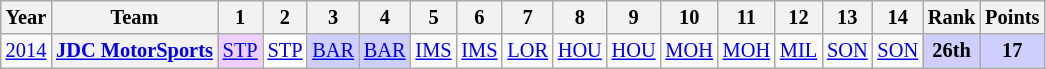<table class="wikitable" style="text-align:center; font-size:85%">
<tr>
<th>Year</th>
<th>Team</th>
<th>1</th>
<th>2</th>
<th>3</th>
<th>4</th>
<th>5</th>
<th>6</th>
<th>7</th>
<th>8</th>
<th>9</th>
<th>10</th>
<th>11</th>
<th>12</th>
<th>13</th>
<th>14</th>
<th>Rank</th>
<th>Points</th>
</tr>
<tr>
<td><a href='#'>2014</a></td>
<th nowrap><a href='#'>JDC MotorSports</a></th>
<td style="background:#EFCFFF;"><a href='#'>STP</a><br></td>
<td style="background:#FFFFFF;"><a href='#'>STP</a><br></td>
<td style="background:#CFCFFF;"><a href='#'>BAR</a><br></td>
<td style="background:#CFCFFF;"><a href='#'>BAR</a><br></td>
<td><a href='#'>IMS</a></td>
<td><a href='#'>IMS</a></td>
<td><a href='#'>LOR</a></td>
<td><a href='#'>HOU</a></td>
<td><a href='#'>HOU</a></td>
<td><a href='#'>MOH</a></td>
<td><a href='#'>MOH</a></td>
<td><a href='#'>MIL</a></td>
<td><a href='#'>SON</a></td>
<td><a href='#'>SON</a></td>
<td style="background:#CFCFFF;"><strong>26th</strong></td>
<td style="background:#CFCFFF;"><strong>17</strong></td>
</tr>
</table>
